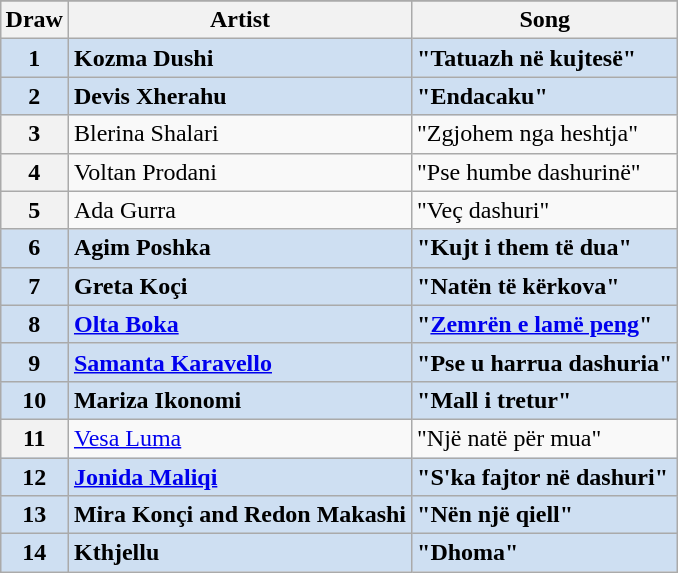<table class="sortable wikitable plainrowheaders" style="margin: 1em auto 1em auto; text-align:left;">
<tr>
</tr>
<tr>
<th scope="col">Draw</th>
<th scope="col">Artist</th>
<th scope="col">Song</th>
</tr>
<tr style="font-weight:bold; background:#CEDFF2;">
<th scope="row" style="font-weight:bold; background:#CEDFF2; text-align:center;">1</th>
<td>Kozma Dushi</td>
<td>"Tatuazh në kujtesë"</td>
</tr>
<tr style="font-weight:bold; background:#CEDFF2;">
<th scope="row" style="font-weight:bold; background:#CEDFF2; text-align:center;">2</th>
<td>Devis Xherahu</td>
<td>"Endacaku"</td>
</tr>
<tr>
<th scope="row" style="text-align:center;">3</th>
<td>Blerina Shalari</td>
<td>"Zgjohem nga heshtja"</td>
</tr>
<tr>
<th scope="row" style="text-align:center;">4</th>
<td>Voltan Prodani</td>
<td>"Pse humbe dashurinë"</td>
</tr>
<tr>
<th scope="row" style="text-align:center;">5</th>
<td>Ada Gurra</td>
<td>"Veç dashuri"</td>
</tr>
<tr style="font-weight:bold; background:#CEDFF2;">
<th scope="row" style="font-weight:bold; background:#CEDFF2; text-align:center;">6</th>
<td>Agim Poshka</td>
<td>"Kujt i them të dua"</td>
</tr>
<tr style="font-weight:bold; background:#CEDFF2;">
<th scope="row" style="font-weight:bold; background:#CEDFF2; text-align:center;">7</th>
<td>Greta Koçi</td>
<td>"Natën të kërkova"</td>
</tr>
<tr style="font-weight:bold; background:#CEDFF2;">
<th scope="row" style="font-weight:bold; background:#CEDFF2; text-align:center;">8</th>
<td><a href='#'>Olta Boka</a></td>
<td>"<a href='#'>Zemrën e lamë peng</a>"</td>
</tr>
<tr style="font-weight:bold; background:#CEDFF2;">
<th scope="row" style="font-weight:bold; background:#CEDFF2; text-align:center;">9</th>
<td><a href='#'>Samanta Karavello</a></td>
<td>"Pse u harrua dashuria"</td>
</tr>
<tr style="font-weight:bold; background:#CEDFF2;">
<th scope="row" style="font-weight:bold; background:#CEDFF2; text-align:center;">10</th>
<td>Mariza Ikonomi</td>
<td>"Mall i tretur"</td>
</tr>
<tr>
<th scope="row" style="text-align:center;">11</th>
<td><a href='#'>Vesa Luma</a></td>
<td>"Një natë për mua"</td>
</tr>
<tr style="font-weight:bold; background:#CEDFF2;">
<th scope="row" style="font-weight:bold; background:#CEDFF2; text-align:center;">12</th>
<td><a href='#'>Jonida Maliqi</a></td>
<td>"S'ka fajtor në dashuri"</td>
</tr>
<tr style="font-weight:bold; background:#CEDFF2;">
<th scope="row" style="font-weight:bold; background:#CEDFF2; text-align:center;">13</th>
<td>Mira Konçi and Redon Makashi</td>
<td>"Nën një qiell"</td>
</tr>
<tr style="font-weight:bold; background:#CEDFF2;">
<th scope="row" style="font-weight:bold; background:#CEDFF2; text-align:center;">14</th>
<td>Kthjellu</td>
<td>"Dhoma"</td>
</tr>
</table>
